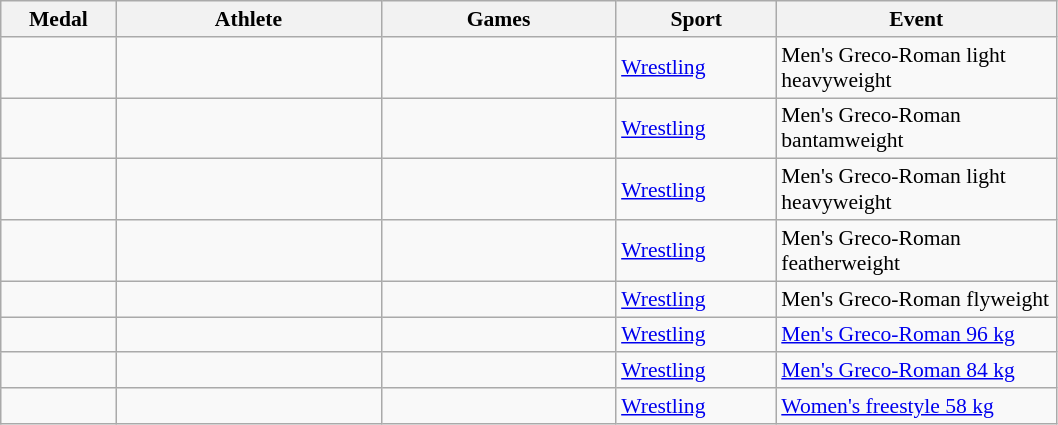<table class="wikitable sortable" style="font-size:90%">
<tr>
<th width="70">Medal</th>
<th width="170">Athlete</th>
<th width="150">Games</th>
<th width="100">Sport</th>
<th width="180">Event</th>
</tr>
<tr>
<td></td>
<td> </td>
<td></td>
<td> <a href='#'>Wrestling</a></td>
<td>Men's Greco-Roman light heavyweight</td>
</tr>
<tr>
<td></td>
<td> </td>
<td></td>
<td> <a href='#'>Wrestling</a></td>
<td>Men's Greco-Roman bantamweight</td>
</tr>
<tr>
<td></td>
<td> </td>
<td></td>
<td> <a href='#'>Wrestling</a></td>
<td>Men's Greco-Roman light heavyweight</td>
</tr>
<tr>
<td></td>
<td> </td>
<td></td>
<td> <a href='#'>Wrestling</a></td>
<td>Men's Greco-Roman featherweight</td>
</tr>
<tr>
<td></td>
<td> </td>
<td></td>
<td><a href='#'>Wrestling</a></td>
<td>Men's Greco-Roman flyweight</td>
</tr>
<tr>
<td></td>
<td> </td>
<td></td>
<td><a href='#'>Wrestling</a></td>
<td><a href='#'>Men's Greco-Roman 96 kg</a></td>
</tr>
<tr>
<td></td>
<td> </td>
<td></td>
<td> <a href='#'>Wrestling</a></td>
<td><a href='#'>Men's Greco-Roman 84 kg</a></td>
</tr>
<tr>
<td></td>
<td> </td>
<td></td>
<td><a href='#'>Wrestling</a></td>
<td> <a href='#'>Women's freestyle 58 kg</a></td>
</tr>
</table>
